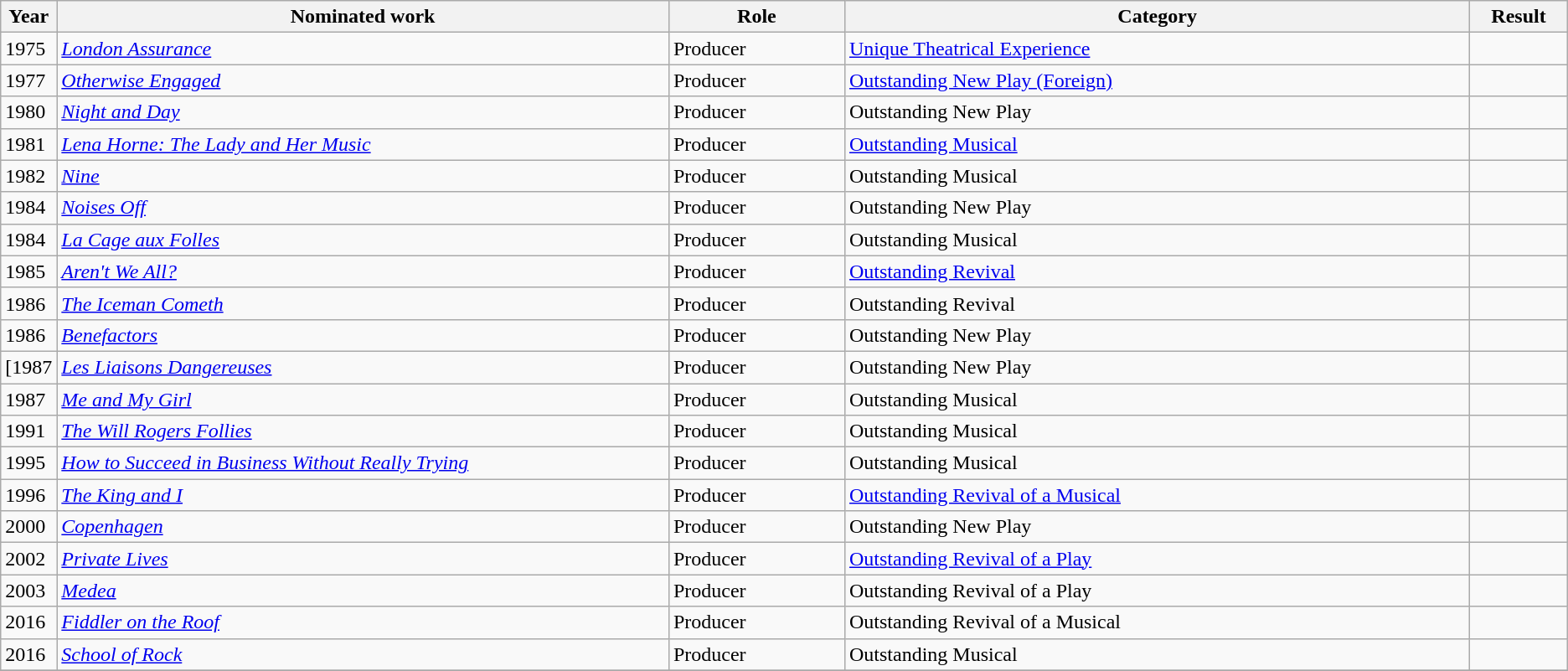<table class="wikitable sortable">
<tr>
<th scope="col" style="width:1em;">Year</th>
<th scope="col" style="width:39em;">Nominated work</th>
<th scope="col" style="width:10em;">Role</th>
<th scope="col" style="width:40em;">Category</th>
<th scope="col" style="width:5em;">Result</th>
</tr>
<tr>
<td>1975</td>
<td><em><a href='#'>London Assurance</a></em></td>
<td>Producer</td>
<td><a href='#'>Unique Theatrical Experience</a></td>
<td></td>
</tr>
<tr>
<td>1977</td>
<td><em><a href='#'>Otherwise Engaged</a></em></td>
<td>Producer</td>
<td><a href='#'>Outstanding New Play (Foreign)</a></td>
<td></td>
</tr>
<tr>
<td>1980</td>
<td><em><a href='#'>Night and Day</a></em></td>
<td>Producer</td>
<td>Outstanding New Play</td>
<td></td>
</tr>
<tr>
<td>1981</td>
<td><em><a href='#'>Lena Horne: The Lady and Her Music</a></em></td>
<td>Producer</td>
<td><a href='#'>Outstanding Musical</a></td>
<td></td>
</tr>
<tr>
<td>1982</td>
<td><em><a href='#'>Nine</a></em></td>
<td>Producer</td>
<td>Outstanding Musical</td>
<td></td>
</tr>
<tr>
<td>1984</td>
<td><em><a href='#'>Noises Off</a></em></td>
<td>Producer</td>
<td>Outstanding New Play</td>
<td></td>
</tr>
<tr>
<td>1984</td>
<td><em><a href='#'>La Cage aux Folles</a></em></td>
<td>Producer</td>
<td>Outstanding Musical</td>
<td></td>
</tr>
<tr>
<td>1985</td>
<td><em><a href='#'>Aren't We All?</a></em></td>
<td>Producer</td>
<td><a href='#'>Outstanding Revival</a></td>
<td></td>
</tr>
<tr>
<td>1986</td>
<td><em><a href='#'>The Iceman Cometh</a></em></td>
<td>Producer</td>
<td>Outstanding Revival</td>
<td></td>
</tr>
<tr>
<td>1986</td>
<td><em><a href='#'>Benefactors</a></em></td>
<td>Producer</td>
<td>Outstanding New Play</td>
<td></td>
</tr>
<tr>
<td>[1987</td>
<td><em><a href='#'>Les Liaisons Dangereuses</a></em></td>
<td>Producer</td>
<td>Outstanding New Play</td>
<td></td>
</tr>
<tr>
<td>1987</td>
<td><em><a href='#'>Me and My Girl</a></em></td>
<td>Producer</td>
<td>Outstanding Musical</td>
<td></td>
</tr>
<tr>
<td>1991</td>
<td><em><a href='#'>The Will Rogers Follies</a></em></td>
<td>Producer</td>
<td>Outstanding Musical</td>
<td></td>
</tr>
<tr>
<td>1995</td>
<td><em><a href='#'>How to Succeed in Business Without Really Trying</a></em></td>
<td>Producer</td>
<td>Outstanding Musical</td>
<td></td>
</tr>
<tr>
<td>1996</td>
<td><em><a href='#'>The King and I</a></em></td>
<td>Producer</td>
<td><a href='#'>Outstanding Revival of a Musical</a></td>
<td></td>
</tr>
<tr>
<td>2000</td>
<td><em><a href='#'>Copenhagen</a></em></td>
<td>Producer</td>
<td>Outstanding New Play</td>
<td></td>
</tr>
<tr>
<td>2002</td>
<td><em><a href='#'>Private Lives</a></em></td>
<td>Producer</td>
<td><a href='#'>Outstanding Revival of a Play</a></td>
<td></td>
</tr>
<tr>
<td>2003</td>
<td><em><a href='#'>Medea</a></em></td>
<td>Producer</td>
<td>Outstanding Revival of a Play</td>
<td></td>
</tr>
<tr>
<td>2016</td>
<td><em><a href='#'>Fiddler on the Roof</a></em></td>
<td>Producer</td>
<td>Outstanding Revival of a Musical</td>
<td></td>
</tr>
<tr>
<td>2016</td>
<td><em><a href='#'>School of Rock</a></em></td>
<td>Producer</td>
<td>Outstanding Musical</td>
<td></td>
</tr>
<tr>
</tr>
</table>
